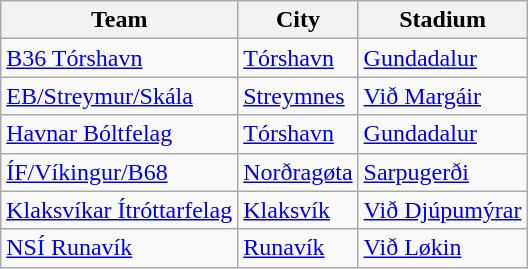<table class="wikitable sortable">
<tr>
<th>Team</th>
<th>City</th>
<th>Stadium</th>
</tr>
<tr>
<td><a href='#'>B36 Tórshavn</a></td>
<td><a href='#'>Tórshavn</a></td>
<td><a href='#'>Gundadalur</a></td>
</tr>
<tr>
<td><a href='#'>EB/Streymur/Skála</a></td>
<td><a href='#'>Streymnes</a></td>
<td><a href='#'>Við Margáir</a></td>
</tr>
<tr>
<td><a href='#'>Havnar Bóltfelag</a></td>
<td><a href='#'>Tórshavn</a></td>
<td><a href='#'>Gundadalur</a></td>
</tr>
<tr>
<td><a href='#'>ÍF/Víkingur/B68</a></td>
<td><a href='#'>Norðragøta</a></td>
<td><a href='#'>Sarpugerði</a></td>
</tr>
<tr>
<td><a href='#'>Klaksvíkar Ítróttarfelag</a></td>
<td><a href='#'>Klaksvík</a></td>
<td><a href='#'>Við Djúpumýrar</a></td>
</tr>
<tr>
<td><a href='#'>NSÍ Runavík</a></td>
<td><a href='#'>Runavík</a></td>
<td><a href='#'>Við Løkin</a></td>
</tr>
</table>
